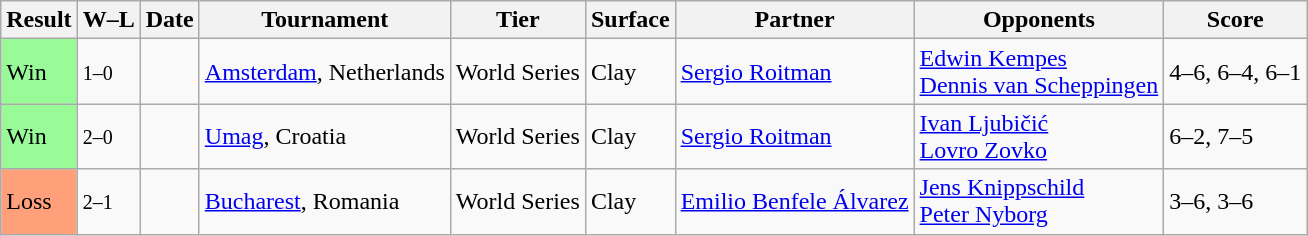<table class="sortable wikitable">
<tr>
<th>Result</th>
<th class="unsortable">W–L</th>
<th>Date</th>
<th>Tournament</th>
<th>Tier</th>
<th>Surface</th>
<th>Partner</th>
<th>Opponents</th>
<th class="unsortable">Score</th>
</tr>
<tr>
<td bgcolor=98FB98>Win</td>
<td><small>1–0</small></td>
<td><a href='#'></a></td>
<td><a href='#'>Amsterdam</a>, Netherlands</td>
<td>World Series</td>
<td>Clay</td>
<td> <a href='#'>Sergio Roitman</a></td>
<td> <a href='#'>Edwin Kempes</a> <br>  <a href='#'>Dennis van Scheppingen</a></td>
<td>4–6, 6–4, 6–1</td>
</tr>
<tr>
<td bgcolor=98FB98>Win</td>
<td><small>2–0</small></td>
<td><a href='#'></a></td>
<td><a href='#'>Umag</a>, Croatia</td>
<td>World Series</td>
<td>Clay</td>
<td> <a href='#'>Sergio Roitman</a></td>
<td> <a href='#'>Ivan Ljubičić</a> <br>  <a href='#'>Lovro Zovko</a></td>
<td>6–2, 7–5</td>
</tr>
<tr>
<td bgcolor=FFA07A>Loss</td>
<td><small>2–1</small></td>
<td><a href='#'></a></td>
<td><a href='#'>Bucharest</a>, Romania</td>
<td>World Series</td>
<td>Clay</td>
<td> <a href='#'>Emilio Benfele Álvarez</a></td>
<td> <a href='#'>Jens Knippschild</a><br> <a href='#'>Peter Nyborg</a></td>
<td>3–6, 3–6</td>
</tr>
</table>
